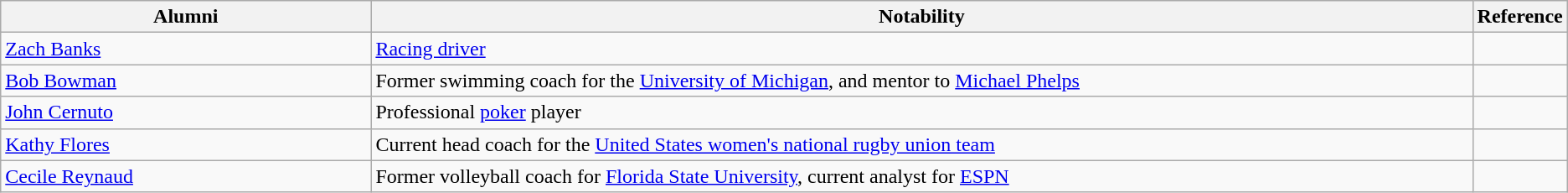<table class="wikitable vertical-align-top">
<tr>
<th style="width:25%;">Alumni</th>
<th style="width:75%;">Notability</th>
<th style="width:*;" class="unsortable">Reference</th>
</tr>
<tr>
<td><a href='#'>Zach Banks</a></td>
<td><a href='#'>Racing driver</a></td>
<td></td>
</tr>
<tr>
<td><a href='#'>Bob Bowman</a></td>
<td>Former swimming coach for the <a href='#'>University of Michigan</a>, and mentor to <a href='#'>Michael Phelps</a></td>
<td></td>
</tr>
<tr>
<td><a href='#'>John Cernuto</a></td>
<td>Professional <a href='#'>poker</a> player</td>
<td></td>
</tr>
<tr>
<td><a href='#'>Kathy Flores</a></td>
<td>Current head coach for the <a href='#'>United States women's national rugby union team</a></td>
<td></td>
</tr>
<tr>
<td><a href='#'>Cecile Reynaud</a></td>
<td>Former volleyball coach for <a href='#'>Florida State University</a>, current analyst for <a href='#'>ESPN</a></td>
<td></td>
</tr>
</table>
